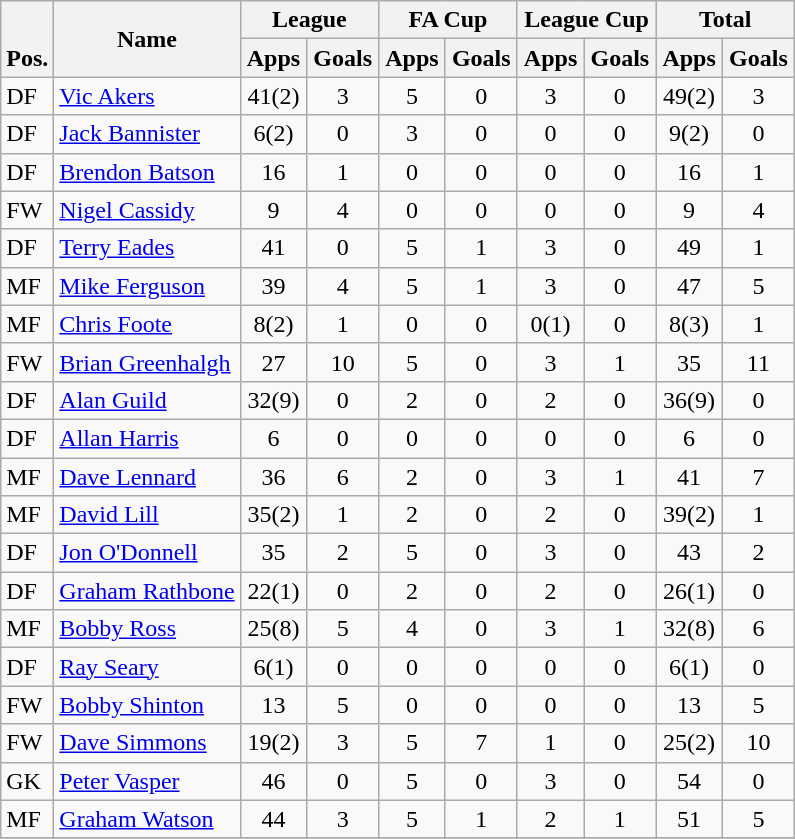<table class="wikitable" style="text-align:center">
<tr>
<th rowspan="2" valign="bottom">Pos.</th>
<th rowspan="2">Name</th>
<th colspan="2" width="85">League</th>
<th colspan="2" width="85">FA Cup</th>
<th colspan="2" width="85">League Cup</th>
<th colspan="2" width="85">Total</th>
</tr>
<tr>
<th>Apps</th>
<th>Goals</th>
<th>Apps</th>
<th>Goals</th>
<th>Apps</th>
<th>Goals</th>
<th>Apps</th>
<th>Goals</th>
</tr>
<tr>
<td align="left">DF</td>
<td align="left"> <a href='#'>Vic Akers</a></td>
<td>41(2)</td>
<td>3</td>
<td>5</td>
<td>0</td>
<td>3</td>
<td>0</td>
<td>49(2)</td>
<td>3</td>
</tr>
<tr>
<td align="left">DF</td>
<td align="left"> <a href='#'>Jack Bannister</a></td>
<td>6(2)</td>
<td>0</td>
<td>3</td>
<td>0</td>
<td>0</td>
<td>0</td>
<td>9(2)</td>
<td>0</td>
</tr>
<tr>
<td align="left">DF</td>
<td align="left"> <a href='#'>Brendon Batson</a></td>
<td>16</td>
<td>1</td>
<td>0</td>
<td>0</td>
<td>0</td>
<td>0</td>
<td>16</td>
<td>1</td>
</tr>
<tr>
<td align="left">FW</td>
<td align="left"> <a href='#'>Nigel Cassidy</a></td>
<td>9</td>
<td>4</td>
<td>0</td>
<td>0</td>
<td>0</td>
<td>0</td>
<td>9</td>
<td>4</td>
</tr>
<tr>
<td align="left">DF</td>
<td align="left"> <a href='#'>Terry Eades</a></td>
<td>41</td>
<td>0</td>
<td>5</td>
<td>1</td>
<td>3</td>
<td>0</td>
<td>49</td>
<td>1</td>
</tr>
<tr>
<td align="left">MF</td>
<td align="left"> <a href='#'>Mike Ferguson</a></td>
<td>39</td>
<td>4</td>
<td>5</td>
<td>1</td>
<td>3</td>
<td>0</td>
<td>47</td>
<td>5</td>
</tr>
<tr>
<td align="left">MF</td>
<td align="left"> <a href='#'>Chris Foote</a></td>
<td>8(2)</td>
<td>1</td>
<td>0</td>
<td>0</td>
<td>0(1)</td>
<td>0</td>
<td>8(3)</td>
<td>1</td>
</tr>
<tr>
<td align="left">FW</td>
<td align="left"> <a href='#'>Brian Greenhalgh</a></td>
<td>27</td>
<td>10</td>
<td>5</td>
<td>0</td>
<td>3</td>
<td>1</td>
<td>35</td>
<td>11</td>
</tr>
<tr>
<td align="left">DF</td>
<td align="left"> <a href='#'>Alan Guild</a></td>
<td>32(9)</td>
<td>0</td>
<td>2</td>
<td>0</td>
<td>2</td>
<td>0</td>
<td>36(9)</td>
<td>0</td>
</tr>
<tr>
<td align="left">DF</td>
<td align="left"> <a href='#'>Allan Harris</a></td>
<td>6</td>
<td>0</td>
<td>0</td>
<td>0</td>
<td>0</td>
<td>0</td>
<td>6</td>
<td>0</td>
</tr>
<tr>
<td align="left">MF</td>
<td align="left"> <a href='#'>Dave Lennard</a></td>
<td>36</td>
<td>6</td>
<td>2</td>
<td>0</td>
<td>3</td>
<td>1</td>
<td>41</td>
<td>7</td>
</tr>
<tr>
<td align="left">MF</td>
<td align="left"> <a href='#'>David Lill</a></td>
<td>35(2)</td>
<td>1</td>
<td>2</td>
<td>0</td>
<td>2</td>
<td>0</td>
<td>39(2)</td>
<td>1</td>
</tr>
<tr>
<td align="left">DF</td>
<td align="left"> <a href='#'>Jon O'Donnell</a></td>
<td>35</td>
<td>2</td>
<td>5</td>
<td>0</td>
<td>3</td>
<td>0</td>
<td>43</td>
<td>2</td>
</tr>
<tr>
<td align="left">DF</td>
<td align="left"> <a href='#'>Graham Rathbone</a></td>
<td>22(1)</td>
<td>0</td>
<td>2</td>
<td>0</td>
<td>2</td>
<td>0</td>
<td>26(1)</td>
<td>0</td>
</tr>
<tr>
<td align="left">MF</td>
<td align="left"> <a href='#'>Bobby Ross</a></td>
<td>25(8)</td>
<td>5</td>
<td>4</td>
<td>0</td>
<td>3</td>
<td>1</td>
<td>32(8)</td>
<td>6</td>
</tr>
<tr>
<td align="left">DF</td>
<td align="left"> <a href='#'>Ray Seary</a></td>
<td>6(1)</td>
<td>0</td>
<td>0</td>
<td>0</td>
<td>0</td>
<td>0</td>
<td>6(1)</td>
<td>0</td>
</tr>
<tr>
<td align="left">FW</td>
<td align="left"> <a href='#'>Bobby Shinton</a></td>
<td>13</td>
<td>5</td>
<td>0</td>
<td>0</td>
<td>0</td>
<td>0</td>
<td>13</td>
<td>5</td>
</tr>
<tr>
<td align="left">FW</td>
<td align="left"> <a href='#'>Dave Simmons</a></td>
<td>19(2)</td>
<td>3</td>
<td>5</td>
<td>7</td>
<td>1</td>
<td>0</td>
<td>25(2)</td>
<td>10</td>
</tr>
<tr>
<td align="left">GK</td>
<td align="left"> <a href='#'>Peter Vasper</a></td>
<td>46</td>
<td>0</td>
<td>5</td>
<td>0</td>
<td>3</td>
<td>0</td>
<td>54</td>
<td>0</td>
</tr>
<tr>
<td align="left">MF</td>
<td align="left"> <a href='#'>Graham Watson</a></td>
<td>44</td>
<td>3</td>
<td>5</td>
<td>1</td>
<td>2</td>
<td>1</td>
<td>51</td>
<td>5</td>
</tr>
<tr>
</tr>
</table>
